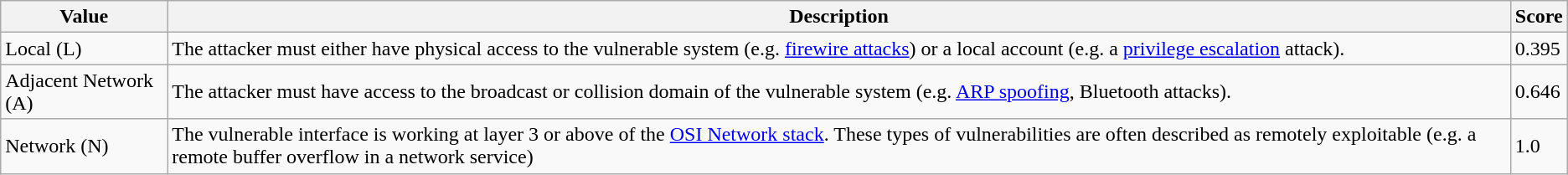<table class="wikitable">
<tr>
<th>Value</th>
<th>Description</th>
<th>Score</th>
</tr>
<tr>
<td>Local (L)</td>
<td>The attacker must either have physical access to the vulnerable system (e.g. <a href='#'>firewire attacks</a>) or a local account (e.g. a <a href='#'>privilege escalation</a> attack).</td>
<td>0.395</td>
</tr>
<tr>
<td>Adjacent Network (A)</td>
<td>The attacker must have access to the broadcast or collision domain of the vulnerable system (e.g. <a href='#'>ARP spoofing</a>, Bluetooth attacks).</td>
<td>0.646</td>
</tr>
<tr>
<td>Network (N)</td>
<td>The vulnerable interface is working at layer 3 or above of the <a href='#'>OSI Network stack</a>. These types of vulnerabilities are often described as remotely exploitable (e.g. a remote buffer overflow in a network service)</td>
<td>1.0</td>
</tr>
</table>
